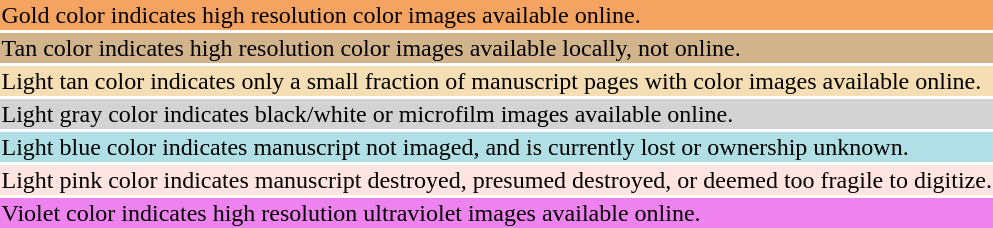<table style="background:transparent">
<tr>
<td bgcolor="sandybrown">Gold color indicates high resolution color images available online.</td>
</tr>
<tr>
<td bgcolor="tan">Tan color indicates high resolution color images available locally, not online.</td>
</tr>
<tr>
<td bgcolor="wheat">Light tan color indicates only a small fraction of manuscript pages with color images available online.</td>
</tr>
<tr>
<td bgcolor="lightgray">Light gray color indicates black/white or microfilm images available online.</td>
</tr>
<tr>
<td bgcolor="powderblue">Light blue color indicates manuscript not imaged, and is currently lost or ownership unknown.</td>
</tr>
<tr>
<td bgcolor="mistyrose">Light pink color indicates manuscript destroyed, presumed destroyed, or deemed too fragile to digitize.</td>
</tr>
<tr>
<td bgcolor="violet">Violet color indicates high resolution ultraviolet images available online.</td>
</tr>
</table>
